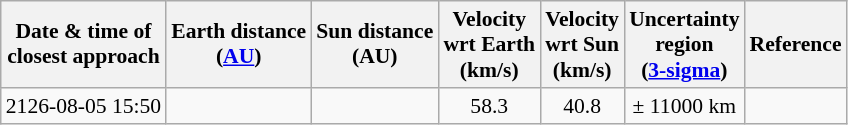<table class="wikitable" style="text-align: center; font-size: 0.9em;">
<tr>
<th>Date & time of<br>closest approach</th>
<th>Earth distance<br>(<a href='#'>AU</a>)</th>
<th>Sun distance<br>(AU)</th>
<th>Velocity<br>wrt Earth<br>(km/s)</th>
<th>Velocity<br>wrt Sun<br>(km/s)</th>
<th>Uncertainty<br>region<br>(<a href='#'>3-sigma</a>)</th>
<th>Reference</th>
</tr>
<tr>
<td>2126-08-05 15:50</td>
<td></td>
<td></td>
<td>58.3</td>
<td>40.8</td>
<td>± 11000 km</td>
<td><small></small></td>
</tr>
</table>
